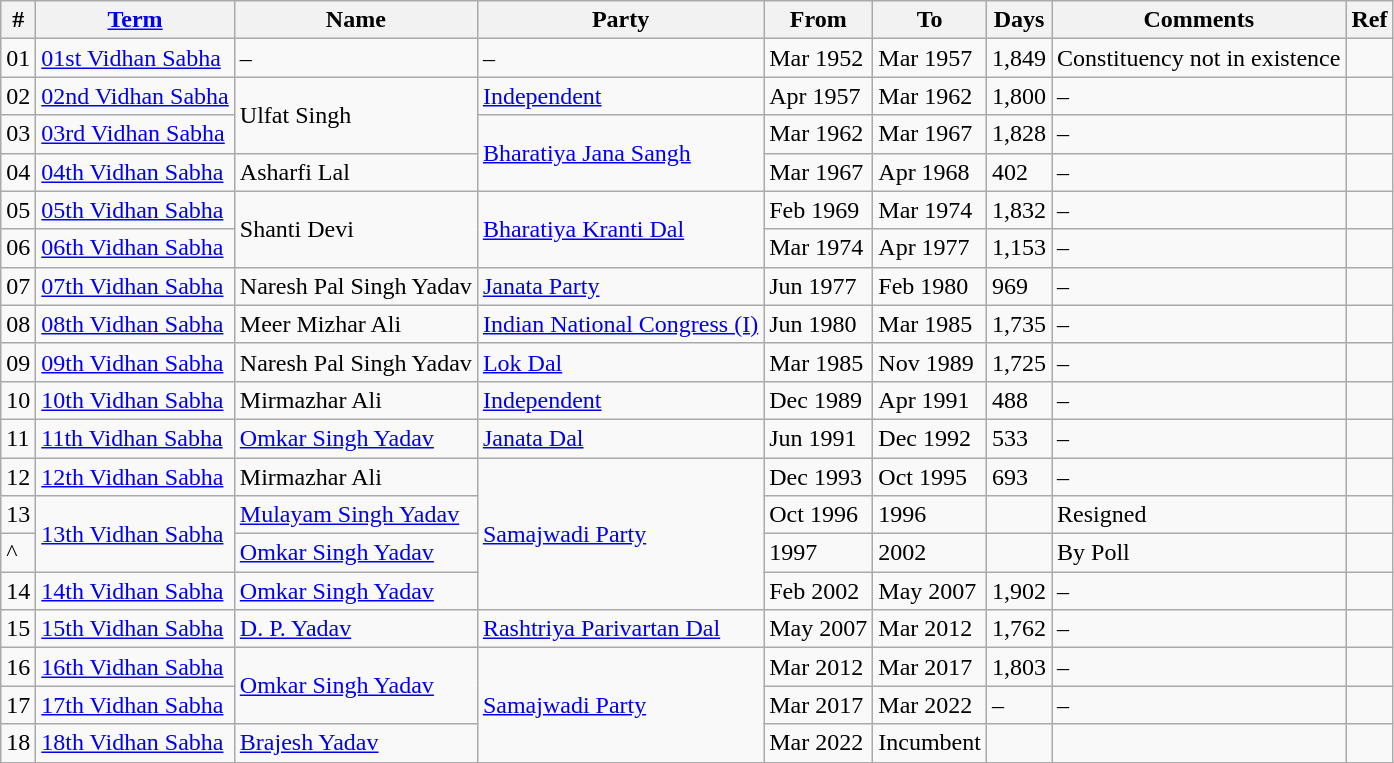<table class="wikitable sortable">
<tr>
<th>#</th>
<th><a href='#'>Term</a></th>
<th>Name</th>
<th>Party</th>
<th>From</th>
<th>To</th>
<th>Days</th>
<th>Comments</th>
<th>Ref</th>
</tr>
<tr>
<td>01</td>
<td><a href='#'>01st Vidhan Sabha</a></td>
<td>–</td>
<td>–</td>
<td>Mar 1952</td>
<td>Mar 1957</td>
<td>1,849</td>
<td>Constituency not in existence</td>
<td></td>
</tr>
<tr>
<td>02</td>
<td><a href='#'>02nd Vidhan Sabha</a></td>
<td rowspan="2">Ulfat Singh</td>
<td><a href='#'>Independent</a></td>
<td>Apr 1957</td>
<td>Mar 1962</td>
<td>1,800</td>
<td>–</td>
<td></td>
</tr>
<tr>
<td>03</td>
<td><a href='#'>03rd Vidhan Sabha</a></td>
<td rowspan="2"><a href='#'>Bharatiya Jana Sangh</a></td>
<td>Mar 1962</td>
<td>Mar 1967</td>
<td>1,828</td>
<td>–</td>
<td></td>
</tr>
<tr>
<td>04</td>
<td><a href='#'>04th Vidhan Sabha</a></td>
<td>Asharfi Lal</td>
<td>Mar 1967</td>
<td>Apr 1968</td>
<td>402</td>
<td>–</td>
<td></td>
</tr>
<tr>
<td>05</td>
<td><a href='#'>05th Vidhan Sabha</a></td>
<td rowspan="2">Shanti Devi</td>
<td rowspan="2"><a href='#'>Bharatiya Kranti Dal</a></td>
<td>Feb 1969</td>
<td>Mar 1974</td>
<td>1,832</td>
<td>–</td>
<td></td>
</tr>
<tr>
<td>06</td>
<td><a href='#'>06th Vidhan Sabha</a></td>
<td>Mar 1974</td>
<td>Apr 1977</td>
<td>1,153</td>
<td>–</td>
<td></td>
</tr>
<tr>
<td>07</td>
<td><a href='#'>07th Vidhan Sabha</a></td>
<td>Naresh Pal Singh Yadav</td>
<td><a href='#'>Janata Party</a></td>
<td>Jun 1977</td>
<td>Feb 1980</td>
<td>969</td>
<td>–</td>
<td></td>
</tr>
<tr>
<td>08</td>
<td><a href='#'>08th Vidhan Sabha</a></td>
<td>Meer Mizhar Ali</td>
<td><a href='#'>Indian National Congress (I)</a></td>
<td>Jun 1980</td>
<td>Mar 1985</td>
<td>1,735</td>
<td>–</td>
<td></td>
</tr>
<tr>
<td>09</td>
<td><a href='#'>09th Vidhan Sabha</a></td>
<td>Naresh Pal Singh Yadav</td>
<td><a href='#'>Lok Dal</a></td>
<td>Mar 1985</td>
<td>Nov 1989</td>
<td>1,725</td>
<td>–</td>
<td></td>
</tr>
<tr>
<td>10</td>
<td><a href='#'>10th Vidhan Sabha</a></td>
<td>Mirmazhar Ali</td>
<td><a href='#'>Independent</a></td>
<td>Dec 1989</td>
<td>Apr 1991</td>
<td>488</td>
<td>–</td>
<td></td>
</tr>
<tr>
<td>11</td>
<td><a href='#'>11th Vidhan Sabha</a></td>
<td><a href='#'>Omkar Singh Yadav</a></td>
<td><a href='#'>Janata Dal</a></td>
<td>Jun 1991</td>
<td>Dec 1992</td>
<td>533</td>
<td>–</td>
<td></td>
</tr>
<tr>
<td>12</td>
<td><a href='#'>12th Vidhan Sabha</a></td>
<td>Mirmazhar Ali</td>
<td rowspan="4"><a href='#'>Samajwadi Party</a></td>
<td>Dec 1993</td>
<td>Oct 1995</td>
<td>693</td>
<td>–</td>
<td></td>
</tr>
<tr>
<td>13</td>
<td rowspan="2"><a href='#'>13th Vidhan Sabha</a></td>
<td><a href='#'>Mulayam Singh Yadav</a></td>
<td>Oct 1996</td>
<td>1996</td>
<td></td>
<td>Resigned</td>
<td></td>
</tr>
<tr>
<td>^</td>
<td><a href='#'>Omkar Singh Yadav</a></td>
<td>1997</td>
<td>2002</td>
<td></td>
<td>By Poll</td>
<td></td>
</tr>
<tr>
<td>14</td>
<td><a href='#'>14th Vidhan Sabha</a></td>
<td><a href='#'>Omkar Singh Yadav</a></td>
<td>Feb 2002</td>
<td>May 2007</td>
<td>1,902</td>
<td>–</td>
<td></td>
</tr>
<tr>
<td>15</td>
<td><a href='#'>15th Vidhan Sabha</a></td>
<td><a href='#'>D. P. Yadav</a></td>
<td><a href='#'>Rashtriya Parivartan Dal</a></td>
<td>May 2007</td>
<td>Mar 2012</td>
<td>1,762</td>
<td>–</td>
<td></td>
</tr>
<tr>
<td>16</td>
<td><a href='#'>16th Vidhan Sabha</a></td>
<td rowspan="2"><a href='#'>Omkar Singh Yadav</a></td>
<td rowspan="3"><a href='#'>Samajwadi Party</a></td>
<td>Mar 2012</td>
<td>Mar 2017</td>
<td>1,803</td>
<td>–</td>
<td></td>
</tr>
<tr>
<td>17</td>
<td><a href='#'>17th Vidhan Sabha</a></td>
<td>Mar 2017</td>
<td>Mar 2022</td>
<td>–</td>
<td>–</td>
<td></td>
</tr>
<tr>
<td>18</td>
<td><a href='#'>18th Vidhan Sabha</a></td>
<td><a href='#'>Brajesh Yadav</a></td>
<td>Mar 2022</td>
<td>Incumbent</td>
<td></td>
<td></td>
<td></td>
</tr>
<tr>
</tr>
</table>
